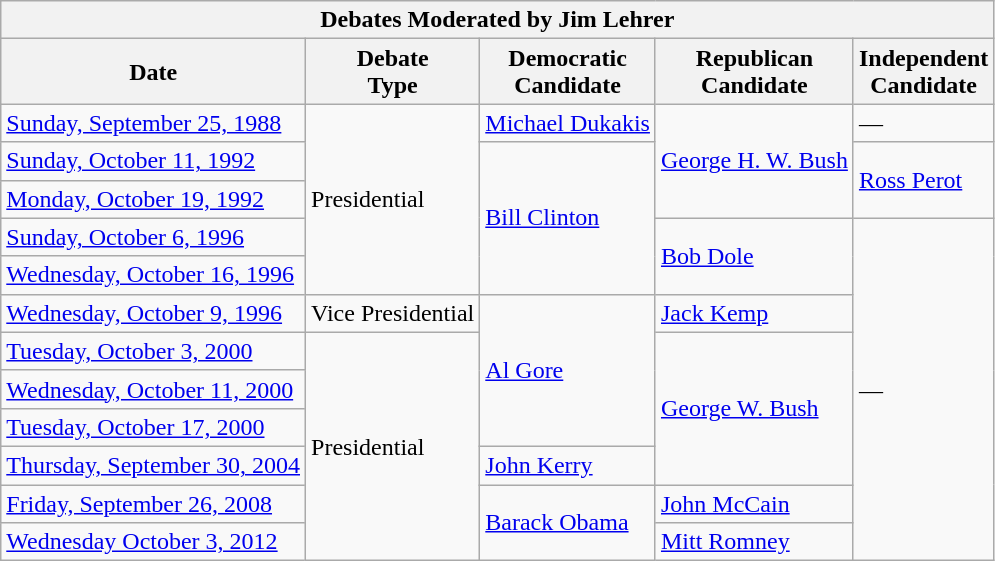<table class="wikitable">
<tr>
<th colspan="5">Debates Moderated by Jim Lehrer</th>
</tr>
<tr>
<th>Date</th>
<th>Debate<br>Type</th>
<th>Democratic<br>Candidate</th>
<th>Republican<br>Candidate</th>
<th>Independent<br>Candidate</th>
</tr>
<tr>
<td><a href='#'>Sunday, September 25, 1988</a></td>
<td rowspan="5">Presidential</td>
<td><a href='#'>Michael Dukakis</a></td>
<td rowspan="3"><a href='#'>George H. W. Bush</a></td>
<td>—</td>
</tr>
<tr>
<td><a href='#'>Sunday, October 11, 1992</a></td>
<td rowspan="4"><a href='#'>Bill Clinton</a></td>
<td rowspan="2"><a href='#'>Ross Perot</a></td>
</tr>
<tr>
<td><a href='#'>Monday, October 19, 1992</a></td>
</tr>
<tr>
<td><a href='#'>Sunday, October 6, 1996</a></td>
<td rowspan="2"><a href='#'>Bob Dole</a></td>
<td rowspan="9">—</td>
</tr>
<tr>
<td><a href='#'>Wednesday, October 16, 1996</a></td>
</tr>
<tr>
<td><a href='#'>Wednesday, October 9, 1996</a></td>
<td>Vice Presidential</td>
<td rowspan="4"><a href='#'>Al Gore</a></td>
<td><a href='#'>Jack Kemp</a></td>
</tr>
<tr>
<td><a href='#'>Tuesday, October 3, 2000</a></td>
<td rowspan="6">Presidential</td>
<td rowspan="4"><a href='#'>George W. Bush</a></td>
</tr>
<tr>
<td><a href='#'>Wednesday, October 11, 2000</a></td>
</tr>
<tr>
<td><a href='#'>Tuesday, October 17, 2000</a></td>
</tr>
<tr>
<td><a href='#'>Thursday, September 30, 2004</a></td>
<td><a href='#'>John Kerry</a></td>
</tr>
<tr>
<td><a href='#'>Friday, September 26, 2008</a></td>
<td rowspan="2"><a href='#'>Barack Obama</a></td>
<td><a href='#'>John McCain</a></td>
</tr>
<tr>
<td><a href='#'>Wednesday October 3, 2012</a></td>
<td><a href='#'>Mitt Romney</a></td>
</tr>
</table>
